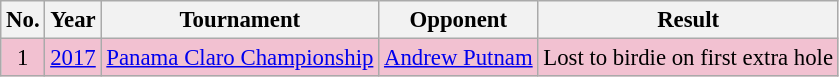<table class="wikitable" style="font-size:95%;">
<tr>
<th>No.</th>
<th>Year</th>
<th>Tournament</th>
<th>Opponent</th>
<th>Result</th>
</tr>
<tr style="background:#F2C1D1;">
<td align=center>1</td>
<td><a href='#'>2017</a></td>
<td><a href='#'>Panama Claro Championship</a></td>
<td> <a href='#'>Andrew Putnam</a></td>
<td>Lost to birdie on first extra hole</td>
</tr>
</table>
